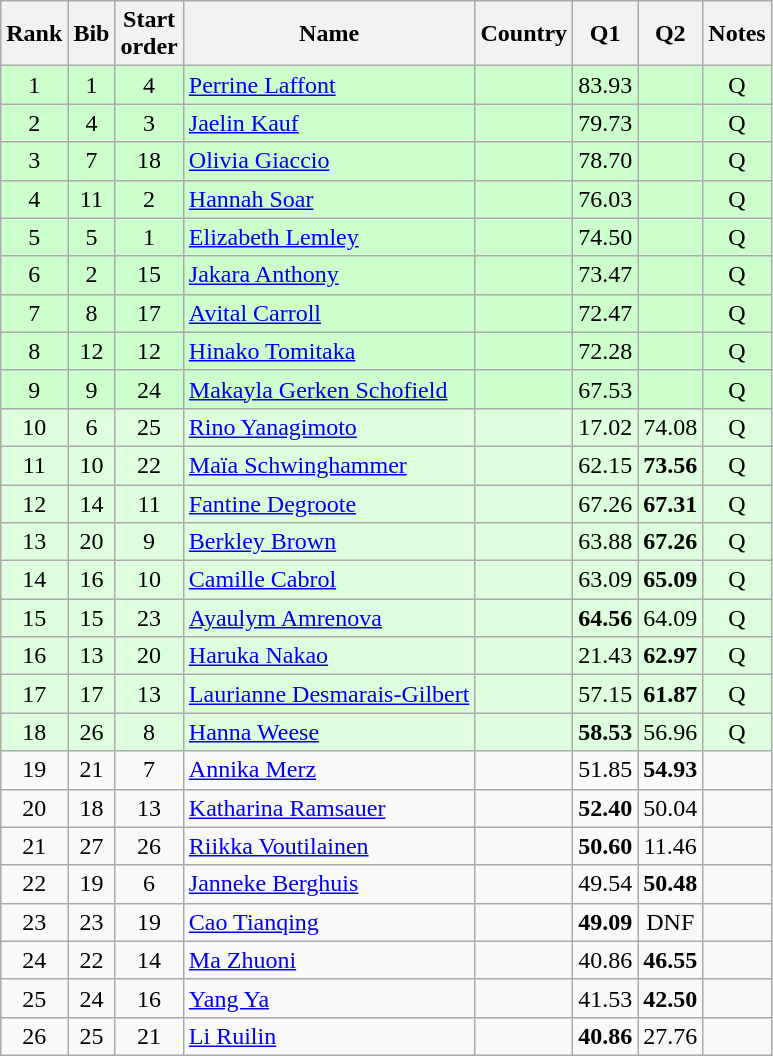<table class="wikitable sortable" style="text-align:center">
<tr>
<th>Rank</th>
<th>Bib</th>
<th>Start<br>order</th>
<th>Name</th>
<th>Country</th>
<th>Q1</th>
<th>Q2</th>
<th>Notes</th>
</tr>
<tr bgcolor=ccffcc>
<td>1</td>
<td>1</td>
<td>4</td>
<td align=left><a href='#'>Perrine Laffont</a></td>
<td align=left></td>
<td>83.93</td>
<td></td>
<td>Q</td>
</tr>
<tr bgcolor=ccffcc>
<td>2</td>
<td>4</td>
<td>3</td>
<td align=left><a href='#'>Jaelin Kauf</a></td>
<td align=left></td>
<td>79.73</td>
<td></td>
<td>Q</td>
</tr>
<tr bgcolor=ccffcc>
<td>3</td>
<td>7</td>
<td>18</td>
<td align=left><a href='#'>Olivia Giaccio</a></td>
<td align=left></td>
<td>78.70</td>
<td></td>
<td>Q</td>
</tr>
<tr bgcolor=ccffcc>
<td>4</td>
<td>11</td>
<td>2</td>
<td align=left><a href='#'>Hannah Soar</a></td>
<td align=left></td>
<td>76.03</td>
<td></td>
<td>Q</td>
</tr>
<tr bgcolor=ccffcc>
<td>5</td>
<td>5</td>
<td>1</td>
<td align=left><a href='#'>Elizabeth Lemley</a></td>
<td align=left></td>
<td>74.50</td>
<td></td>
<td>Q</td>
</tr>
<tr bgcolor=ccffcc>
<td>6</td>
<td>2</td>
<td>15</td>
<td align=left><a href='#'>Jakara Anthony</a></td>
<td align=left></td>
<td>73.47</td>
<td></td>
<td>Q</td>
</tr>
<tr bgcolor=ccffcc>
<td>7</td>
<td>8</td>
<td>17</td>
<td align=left><a href='#'>Avital Carroll</a></td>
<td align=left></td>
<td>72.47</td>
<td></td>
<td>Q</td>
</tr>
<tr bgcolor=ccffcc>
<td>8</td>
<td>12</td>
<td>12</td>
<td align=left><a href='#'>Hinako Tomitaka</a></td>
<td align=left></td>
<td>72.28</td>
<td></td>
<td>Q</td>
</tr>
<tr bgcolor=ccffcc>
<td>9</td>
<td>9</td>
<td>24</td>
<td align=left><a href='#'>Makayla Gerken Schofield</a></td>
<td align=left></td>
<td>67.53</td>
<td></td>
<td>Q</td>
</tr>
<tr bgcolor=ddffdd>
<td>10</td>
<td>6</td>
<td>25</td>
<td align=left><a href='#'>Rino Yanagimoto</a></td>
<td align=left></td>
<td>17.02</td>
<td>74.08</td>
<td>Q</td>
</tr>
<tr bgcolor=ddffdd>
<td>11</td>
<td>10</td>
<td>22</td>
<td align=left><a href='#'>Maïa Schwinghammer</a></td>
<td align=left></td>
<td>62.15</td>
<td><strong>73.56</strong></td>
<td>Q</td>
</tr>
<tr bgcolor=ddffdd>
<td>12</td>
<td>14</td>
<td>11</td>
<td align=left><a href='#'>Fantine Degroote</a></td>
<td align=left></td>
<td>67.26</td>
<td><strong>67.31</strong></td>
<td>Q</td>
</tr>
<tr bgcolor=ddffdd>
<td>13</td>
<td>20</td>
<td>9</td>
<td align=left><a href='#'>Berkley Brown</a></td>
<td align=left></td>
<td>63.88</td>
<td><strong>67.26</strong></td>
<td>Q</td>
</tr>
<tr bgcolor=ddffdd>
<td>14</td>
<td>16</td>
<td>10</td>
<td align=left><a href='#'>Camille Cabrol</a></td>
<td align=left></td>
<td>63.09</td>
<td><strong>65.09</strong></td>
<td>Q</td>
</tr>
<tr bgcolor=ddffdd>
<td>15</td>
<td>15</td>
<td>23</td>
<td align=left><a href='#'>Ayaulym Amrenova</a></td>
<td align=left></td>
<td><strong>64.56</strong></td>
<td>64.09</td>
<td>Q</td>
</tr>
<tr bgcolor=ddffdd>
<td>16</td>
<td>13</td>
<td>20</td>
<td align=left><a href='#'>Haruka Nakao</a></td>
<td align=left></td>
<td>21.43</td>
<td><strong>62.97</strong></td>
<td>Q</td>
</tr>
<tr bgcolor=ddffdd>
<td>17</td>
<td>17</td>
<td>13</td>
<td align=left><a href='#'>Laurianne Desmarais-Gilbert</a></td>
<td align=left></td>
<td>57.15</td>
<td><strong>61.87</strong></td>
<td>Q</td>
</tr>
<tr bgcolor=ddffdd>
<td>18</td>
<td>26</td>
<td>8</td>
<td align=left><a href='#'>Hanna Weese</a></td>
<td align=left></td>
<td><strong>58.53</strong></td>
<td>56.96</td>
<td>Q</td>
</tr>
<tr>
<td>19</td>
<td>21</td>
<td>7</td>
<td align=left><a href='#'>Annika Merz</a></td>
<td align=left></td>
<td>51.85</td>
<td><strong>54.93</strong></td>
<td></td>
</tr>
<tr>
<td>20</td>
<td>18</td>
<td>13</td>
<td align=left><a href='#'>Katharina Ramsauer</a></td>
<td align=left></td>
<td><strong>52.40</strong></td>
<td>50.04</td>
<td></td>
</tr>
<tr>
<td>21</td>
<td>27</td>
<td>26</td>
<td align=left><a href='#'>Riikka Voutilainen</a></td>
<td align=left></td>
<td><strong>50.60</strong></td>
<td>11.46</td>
<td></td>
</tr>
<tr>
<td>22</td>
<td>19</td>
<td>6</td>
<td align=left><a href='#'>Janneke Berghuis</a></td>
<td align=left></td>
<td>49.54</td>
<td><strong>50.48</strong></td>
<td></td>
</tr>
<tr>
<td>23</td>
<td>23</td>
<td>19</td>
<td align=left><a href='#'>Cao Tianqing</a></td>
<td align=left></td>
<td><strong>49.09</strong></td>
<td>DNF</td>
<td></td>
</tr>
<tr>
<td>24</td>
<td>22</td>
<td>14</td>
<td align=left><a href='#'>Ma Zhuoni</a></td>
<td align=left></td>
<td>40.86</td>
<td><strong>46.55</strong></td>
<td></td>
</tr>
<tr>
<td>25</td>
<td>24</td>
<td>16</td>
<td align=left><a href='#'>Yang Ya</a></td>
<td align=left></td>
<td>41.53</td>
<td><strong>42.50</strong></td>
<td></td>
</tr>
<tr>
<td>26</td>
<td>25</td>
<td>21</td>
<td align=left><a href='#'>Li Ruilin</a></td>
<td align=left></td>
<td><strong>40.86</strong></td>
<td>27.76</td>
<td></td>
</tr>
</table>
